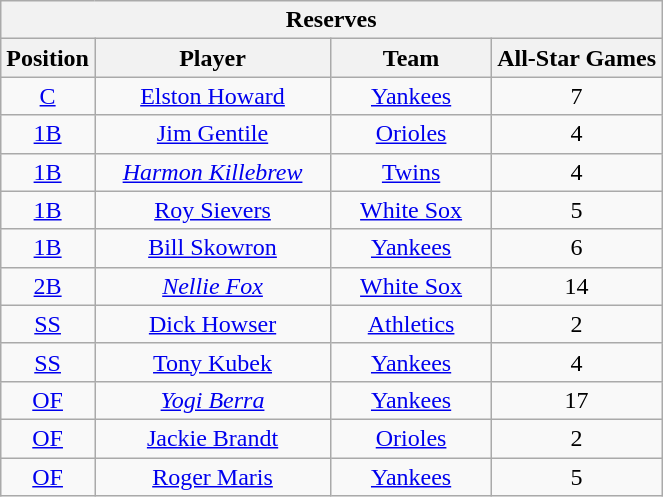<table class="wikitable" style="font-size: 100%; text-align:center;">
<tr>
<th colspan="4">Reserves</th>
</tr>
<tr>
<th>Position</th>
<th width="150">Player</th>
<th width="100">Team</th>
<th>All-Star Games</th>
</tr>
<tr>
<td><a href='#'>C</a></td>
<td><a href='#'>Elston Howard</a></td>
<td><a href='#'>Yankees</a></td>
<td>7</td>
</tr>
<tr>
<td><a href='#'>1B</a></td>
<td><a href='#'>Jim Gentile</a></td>
<td><a href='#'>Orioles</a></td>
<td>4</td>
</tr>
<tr>
<td><a href='#'>1B</a></td>
<td><em><a href='#'>Harmon Killebrew</a></em></td>
<td><a href='#'>Twins</a></td>
<td>4</td>
</tr>
<tr>
<td><a href='#'>1B</a></td>
<td><a href='#'>Roy Sievers</a></td>
<td><a href='#'>White Sox</a></td>
<td>5</td>
</tr>
<tr>
<td><a href='#'>1B</a></td>
<td><a href='#'>Bill Skowron</a></td>
<td><a href='#'>Yankees</a></td>
<td>6</td>
</tr>
<tr>
<td><a href='#'>2B</a></td>
<td><em><a href='#'>Nellie Fox</a></em></td>
<td><a href='#'>White Sox</a></td>
<td>14</td>
</tr>
<tr>
<td><a href='#'>SS</a></td>
<td><a href='#'>Dick Howser</a></td>
<td><a href='#'>Athletics</a></td>
<td>2</td>
</tr>
<tr>
<td><a href='#'>SS</a></td>
<td><a href='#'>Tony Kubek</a></td>
<td><a href='#'>Yankees</a></td>
<td>4</td>
</tr>
<tr>
<td><a href='#'>OF</a></td>
<td><em><a href='#'>Yogi Berra</a></em></td>
<td><a href='#'>Yankees</a></td>
<td>17</td>
</tr>
<tr>
<td><a href='#'>OF</a></td>
<td><a href='#'>Jackie Brandt</a></td>
<td><a href='#'>Orioles</a></td>
<td>2</td>
</tr>
<tr>
<td><a href='#'>OF</a></td>
<td><a href='#'>Roger Maris</a></td>
<td><a href='#'>Yankees</a></td>
<td>5</td>
</tr>
</table>
